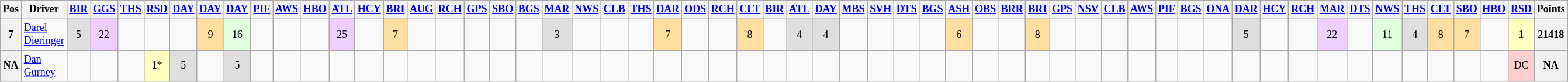<table class="wikitable" style="font-size:75%; text-align:center;">
<tr>
<th valign="middle">Pos</th>
<th valign="middle">Driver</th>
<th><a href='#'>BIR</a></th>
<th><a href='#'>GGS</a></th>
<th><a href='#'>THS</a></th>
<th><a href='#'>RSD</a></th>
<th><a href='#'>DAY</a></th>
<th><a href='#'>DAY</a></th>
<th><a href='#'>DAY</a></th>
<th><a href='#'>PIF</a></th>
<th><a href='#'>AWS</a></th>
<th><a href='#'>HBO</a></th>
<th><a href='#'>ATL</a></th>
<th><a href='#'>HCY</a></th>
<th><a href='#'>BRI</a></th>
<th><a href='#'>AUG</a></th>
<th><a href='#'>RCH</a></th>
<th><a href='#'>GPS</a></th>
<th><a href='#'>SBO</a></th>
<th><a href='#'>BGS</a></th>
<th><a href='#'>MAR</a></th>
<th><a href='#'>NWS</a></th>
<th><a href='#'>CLB</a></th>
<th><a href='#'>THS</a></th>
<th><a href='#'>DAR</a></th>
<th><a href='#'>ODS</a></th>
<th><a href='#'>RCH</a></th>
<th><a href='#'>CLT</a></th>
<th><a href='#'>BIR</a></th>
<th><a href='#'>ATL</a></th>
<th><a href='#'>DAY</a></th>
<th><a href='#'>MBS</a></th>
<th><a href='#'>SVH</a></th>
<th><a href='#'>DTS</a></th>
<th><a href='#'>BGS</a></th>
<th><a href='#'>ASH</a></th>
<th><a href='#'>OBS</a></th>
<th><a href='#'>BRR</a></th>
<th><a href='#'>BRI</a></th>
<th><a href='#'>GPS</a></th>
<th><a href='#'>NSV</a></th>
<th><a href='#'>CLB</a></th>
<th><a href='#'>AWS</a></th>
<th><a href='#'>PIF</a></th>
<th><a href='#'>BGS</a></th>
<th><a href='#'>ONA</a></th>
<th><a href='#'>DAR</a></th>
<th><a href='#'>HCY</a></th>
<th><a href='#'>RCH</a></th>
<th><a href='#'>MAR</a></th>
<th><a href='#'>DTS</a></th>
<th><a href='#'>NWS</a></th>
<th><a href='#'>THS</a></th>
<th><a href='#'>CLT</a></th>
<th><a href='#'>SBO</a></th>
<th><a href='#'>HBO</a></th>
<th><a href='#'>RSD</a></th>
<th>Points</th>
</tr>
<tr>
<th>7</th>
<td align="left"><a href='#'>Darel Dieringer</a></td>
<td style="background:#DFDFDF;">5</td>
<td style="background:#EFCFFF;">22</td>
<td></td>
<td></td>
<td></td>
<td style="background:#FFDF9F;">9</td>
<td style="background:#DFFFDF;">16</td>
<td></td>
<td></td>
<td></td>
<td style="background:#EFCFFF;">25</td>
<td></td>
<td style="background:#FFDF9F;">7</td>
<td></td>
<td></td>
<td></td>
<td></td>
<td></td>
<td style="background:#DFDFDF;">3</td>
<td></td>
<td></td>
<td></td>
<td style="background:#FFDF9F;">7</td>
<td></td>
<td></td>
<td style="background:#FFDF9F;">8</td>
<td></td>
<td style="background:#DFDFDF;">4</td>
<td style="background:#DFDFDF;">4</td>
<td></td>
<td></td>
<td></td>
<td></td>
<td style="background:#FFDF9F;">6</td>
<td></td>
<td></td>
<td style="background:#FFDF9F;">8</td>
<td></td>
<td></td>
<td></td>
<td></td>
<td></td>
<td></td>
<td></td>
<td style="background:#DFDFDF;">5</td>
<td></td>
<td></td>
<td style="background:#EFCFFF;">22</td>
<td></td>
<td style="background:#DFFFDF;">11</td>
<td style="background:#DFDFDF;">4</td>
<td style="background:#FFDF9F;">8</td>
<td style="background:#FFDF9F;">7</td>
<td></td>
<td style="background:#FFFFBF;"><strong>1</strong></td>
<th>21418</th>
</tr>
<tr>
<th>NA</th>
<td align="left"><a href='#'>Dan Gurney</a></td>
<td></td>
<td></td>
<td></td>
<td style="background:#FFFFBF;"><strong>1</strong>*</td>
<td style="background:#DFDFDF;">5</td>
<td></td>
<td style="background:#DFDFDF;">5</td>
<td></td>
<td></td>
<td></td>
<td></td>
<td></td>
<td></td>
<td></td>
<td></td>
<td></td>
<td></td>
<td></td>
<td></td>
<td></td>
<td></td>
<td></td>
<td></td>
<td></td>
<td></td>
<td></td>
<td></td>
<td></td>
<td></td>
<td></td>
<td></td>
<td></td>
<td></td>
<td></td>
<td></td>
<td></td>
<td></td>
<td></td>
<td></td>
<td></td>
<td></td>
<td></td>
<td></td>
<td></td>
<td></td>
<td></td>
<td></td>
<td></td>
<td></td>
<td></td>
<td></td>
<td></td>
<td></td>
<td></td>
<td style="background:#FFCFCF;">DC</td>
<th>NA</th>
</tr>
</table>
